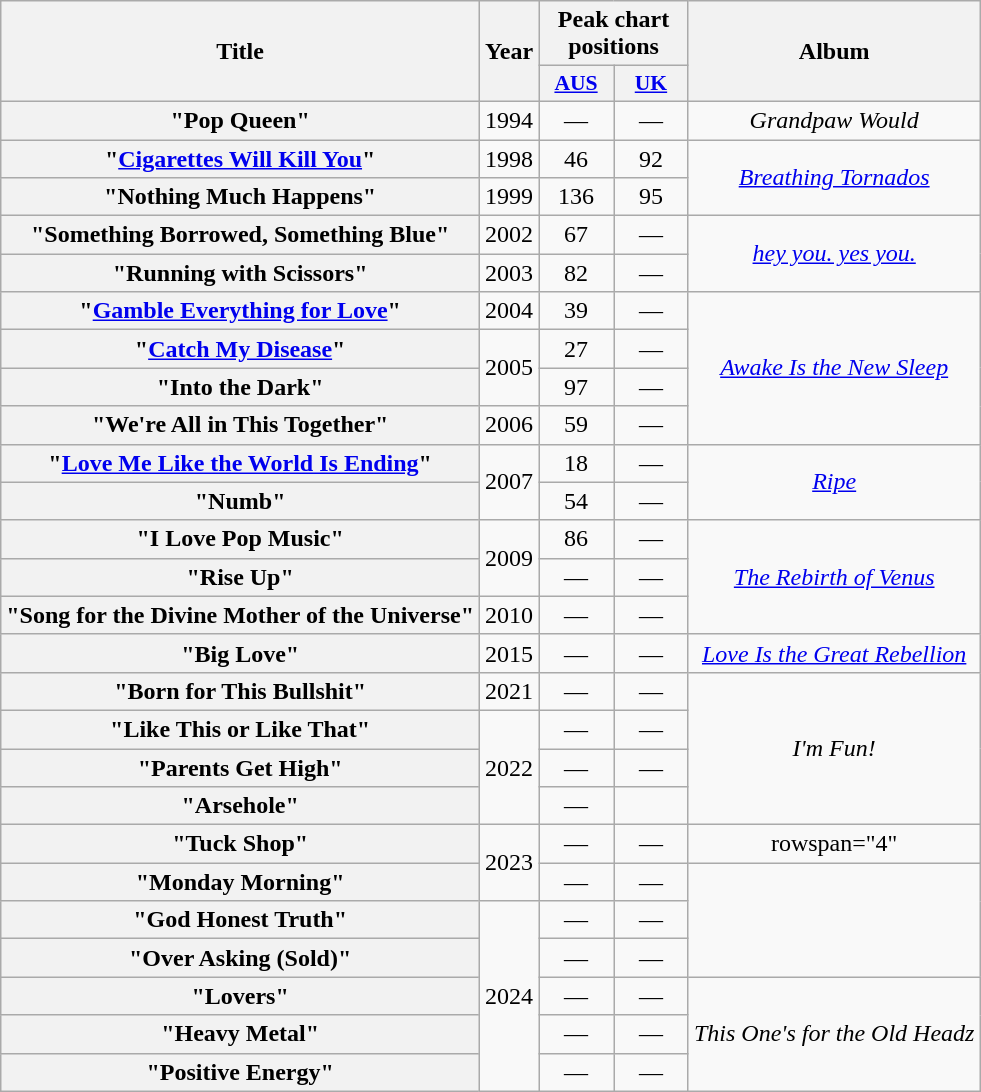<table class="wikitable plainrowheaders" style="text-align:center">
<tr>
<th scope="col" rowspan="2">Title</th>
<th scope="col" rowspan="2">Year</th>
<th scope="col" colspan="2">Peak chart positions</th>
<th scope="col" rowspan="2">Album</th>
</tr>
<tr>
<th scope="col" style="width:3em;font-size:90%;"><a href='#'>AUS</a><br></th>
<th scope="col" style="width:3em;font-size:90%;"><a href='#'>UK</a><br></th>
</tr>
<tr>
<th scope="row">"Pop Queen"</th>
<td>1994</td>
<td>—</td>
<td>—</td>
<td><em>Grandpaw Would</em></td>
</tr>
<tr>
<th scope="row">"<a href='#'>Cigarettes Will Kill You</a>"</th>
<td>1998</td>
<td>46</td>
<td>92</td>
<td rowspan="2"><em><a href='#'>Breathing Tornados</a></em></td>
</tr>
<tr>
<th scope="row">"Nothing Much Happens"</th>
<td>1999</td>
<td>136</td>
<td>95</td>
</tr>
<tr>
<th scope="row">"Something Borrowed, Something Blue"</th>
<td>2002</td>
<td>67</td>
<td>—</td>
<td rowspan="2"><em><a href='#'>hey you. yes you.</a></em></td>
</tr>
<tr>
<th scope="row">"Running with Scissors"</th>
<td>2003</td>
<td>82</td>
<td>—</td>
</tr>
<tr>
<th scope="row">"<a href='#'>Gamble Everything for Love</a>"</th>
<td>2004</td>
<td>39</td>
<td>—</td>
<td rowspan="4"><em><a href='#'>Awake Is the New Sleep</a></em></td>
</tr>
<tr>
<th scope="row">"<a href='#'>Catch My Disease</a>"</th>
<td rowspan="2">2005</td>
<td>27</td>
<td>—</td>
</tr>
<tr>
<th scope="row">"Into the Dark"</th>
<td>97</td>
<td>—</td>
</tr>
<tr>
<th scope="row">"We're All in This Together"</th>
<td>2006</td>
<td>59</td>
<td>—</td>
</tr>
<tr>
<th scope="row">"<a href='#'>Love Me Like the World Is Ending</a>"</th>
<td rowspan="2">2007</td>
<td>18</td>
<td>—</td>
<td rowspan="2"><em><a href='#'>Ripe</a></em></td>
</tr>
<tr>
<th scope="row">"Numb"</th>
<td>54</td>
<td>—</td>
</tr>
<tr>
<th scope="row">"I Love Pop Music"</th>
<td rowspan="2">2009</td>
<td>86</td>
<td>—</td>
<td rowspan="3"><em><a href='#'>The Rebirth of Venus</a></em></td>
</tr>
<tr>
<th scope="row">"Rise Up"</th>
<td>—</td>
<td>—</td>
</tr>
<tr>
<th scope="row">"Song for the Divine Mother of the Universe"</th>
<td>2010</td>
<td>—</td>
<td>—</td>
</tr>
<tr>
<th scope="row">"Big Love"</th>
<td>2015</td>
<td>—</td>
<td>—</td>
<td><em><a href='#'>Love Is the Great Rebellion</a></em></td>
</tr>
<tr>
<th scope="row">"Born for This Bullshit"</th>
<td>2021</td>
<td>—</td>
<td>—</td>
<td rowspan="4"><em>I'm Fun!</em></td>
</tr>
<tr>
<th scope="row">"Like This or Like That"</th>
<td rowspan="3">2022</td>
<td>—</td>
<td>—</td>
</tr>
<tr>
<th scope="row">"Parents Get High"</th>
<td>—</td>
<td>—</td>
</tr>
<tr>
<th scope="row">"Arsehole"</th>
<td>—</td>
</tr>
<tr>
<th scope="row">"Tuck Shop"<br></th>
<td rowspan="2">2023</td>
<td>—</td>
<td>—</td>
<td>rowspan="4" </td>
</tr>
<tr>
<th scope="row">"Monday Morning"<br></th>
<td>—</td>
<td>—</td>
</tr>
<tr>
<th scope="row">"God Honest Truth"<br></th>
<td rowspan="5">2024</td>
<td>—</td>
<td>—</td>
</tr>
<tr>
<th scope="row">"Over Asking (Sold)"</th>
<td>—</td>
<td>—</td>
</tr>
<tr>
<th scope="row">"Lovers"</th>
<td>—</td>
<td>—</td>
<td rowspan="3"><em>This One's for the Old Headz</em></td>
</tr>
<tr>
<th scope="row">"Heavy Metal"</th>
<td>—</td>
<td>—</td>
</tr>
<tr>
<th scope="row">"Positive Energy"</th>
<td>—</td>
<td>—</td>
</tr>
</table>
